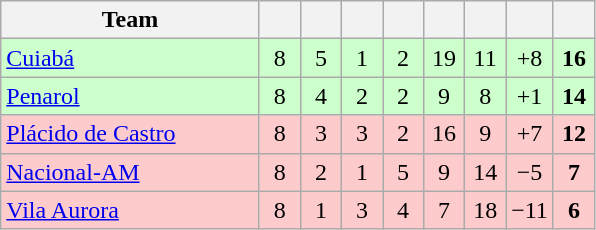<table class="wikitable" style="text-align: center;">
<tr>
<th width=165>Team</th>
<th width=20></th>
<th width=20></th>
<th width=20></th>
<th width=20></th>
<th width=20></th>
<th width=20></th>
<th width=20></th>
<th width=20></th>
</tr>
<tr bgcolor=#ccffcc>
<td align=left> <a href='#'>Cuiabá</a></td>
<td>8</td>
<td>5</td>
<td>1</td>
<td>2</td>
<td>19</td>
<td>11</td>
<td>+8</td>
<td><strong>16</strong></td>
</tr>
<tr bgcolor=#ccffcc>
<td align=left> <a href='#'>Penarol</a></td>
<td>8</td>
<td>4</td>
<td>2</td>
<td>2</td>
<td>9</td>
<td>8</td>
<td>+1</td>
<td><strong>14</strong></td>
</tr>
<tr bgcolor=#FDCBCC>
<td align=left> <a href='#'>Plácido de Castro</a></td>
<td>8</td>
<td>3</td>
<td>3</td>
<td>2</td>
<td>16</td>
<td>9</td>
<td>+7</td>
<td><strong>12</strong></td>
</tr>
<tr bgcolor=#FDCBCC>
<td align=left> <a href='#'>Nacional-AM</a></td>
<td>8</td>
<td>2</td>
<td>1</td>
<td>5</td>
<td>9</td>
<td>14</td>
<td>−5</td>
<td><strong>7</strong></td>
</tr>
<tr bgcolor=#FDCBCC>
<td align=left> <a href='#'>Vila Aurora</a></td>
<td>8</td>
<td>1</td>
<td>3</td>
<td>4</td>
<td>7</td>
<td>18</td>
<td>−11</td>
<td><strong>6</strong></td>
</tr>
</table>
